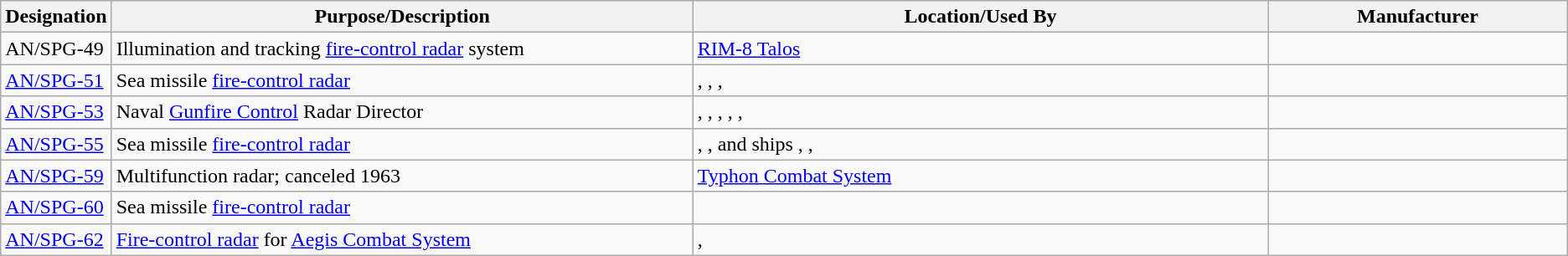<table class="wikitable sortable">
<tr>
<th scope="col">Designation</th>
<th scope="col" style="width: 500px;">Purpose/Description</th>
<th scope="col" style="width: 500px;">Location/Used By</th>
<th scope="col" style="width: 250px;">Manufacturer</th>
</tr>
<tr>
<td>AN/SPG-49</td>
<td>Illumination and tracking <a href='#'>fire-control radar</a> system</td>
<td><a href='#'>RIM-8 Talos</a></td>
<td></td>
</tr>
<tr>
<td><a href='#'>AN/SPG-51</a></td>
<td>Sea missile <a href='#'>fire-control radar</a></td>
<td>, , , </td>
<td></td>
</tr>
<tr>
<td><a href='#'>AN/SPG-53</a></td>
<td>Naval <a href='#'>Gunfire Control</a> Radar Director</td>
<td>, , , , , </td>
<td></td>
</tr>
<tr>
<td><a href='#'>AN/SPG-55</a></td>
<td>Sea missile <a href='#'>fire-control radar</a></td>
<td>, ,  and ships , , </td>
<td></td>
</tr>
<tr>
<td><a href='#'>AN/SPG-59</a></td>
<td>Multifunction radar; canceled 1963</td>
<td><a href='#'>Typhon Combat System</a></td>
<td></td>
</tr>
<tr>
<td><a href='#'>AN/SPG-60</a></td>
<td>Sea missile <a href='#'>fire-control radar</a></td>
<td></td>
<td></td>
</tr>
<tr>
<td><a href='#'>AN/SPG-62</a></td>
<td><a href='#'>Fire-control radar</a> for <a href='#'>Aegis Combat System</a></td>
<td>, </td>
<td></td>
</tr>
</table>
